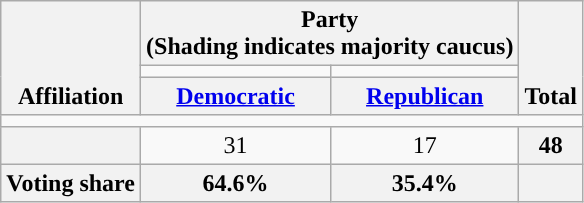<table class=wikitable style="text-align:center">
<tr style="vertical-align:bottom;">
<th rowspan=3>Affiliation</th>
<th colspan=2>Party <div>(Shading indicates majority caucus)</div></th>
<th rowspan=3>Total</th>
</tr>
<tr style="height:5px">
<td style="background-color:"></td>
<td style="background-color:"></td>
</tr>
<tr>
<th><a href='#'>Democratic</a></th>
<th><a href='#'>Republican</a></th>
</tr>
<tr>
<td colspan=5></td>
</tr>
<tr>
<th nowrap style="font-size:80%"></th>
<td>31</td>
<td>17</td>
<th>48</th>
</tr>
<tr>
<th>Voting share</th>
<th>64.6%</th>
<th>35.4%</th>
<th colspan=2></th>
</tr>
</table>
